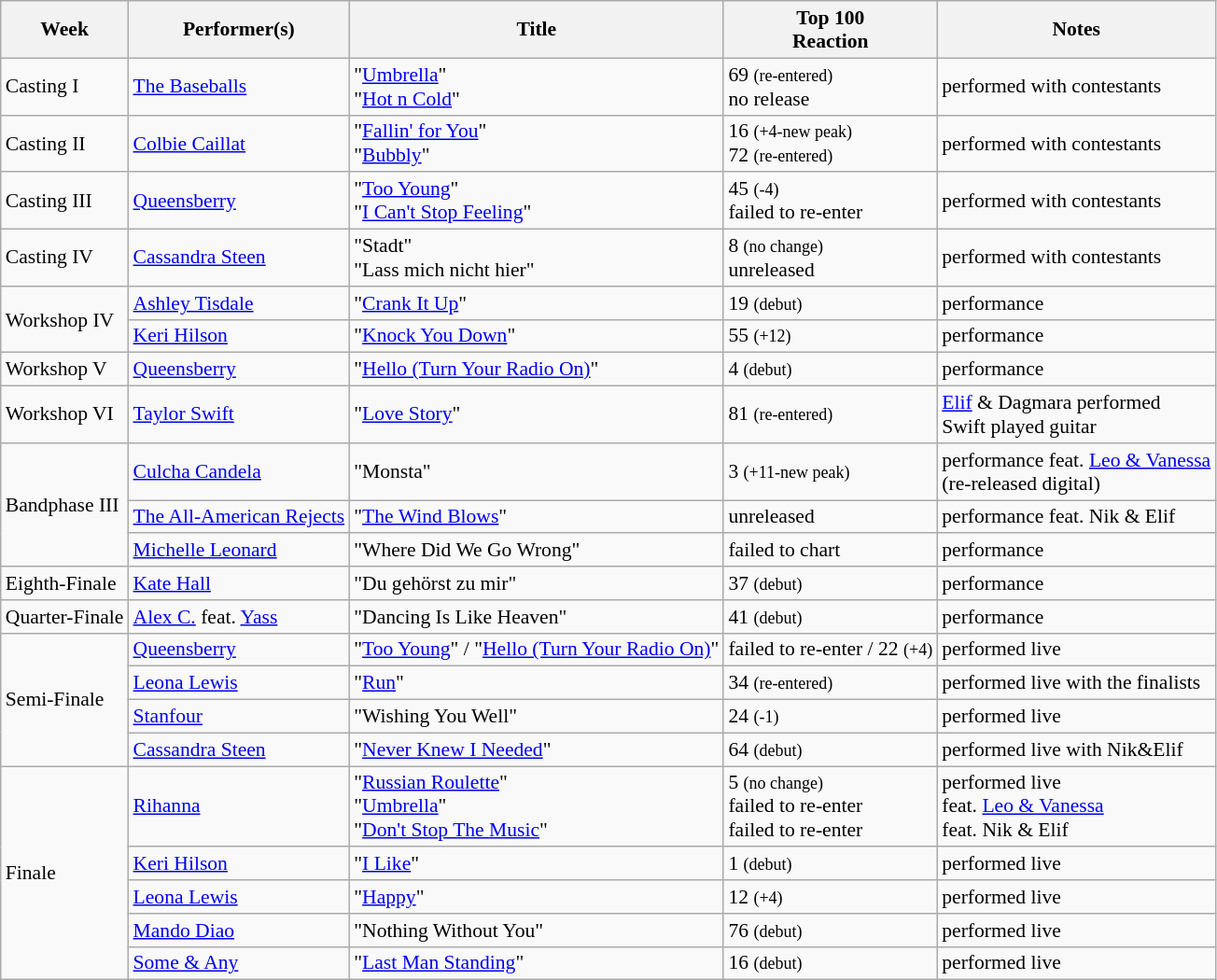<table class="wikitable" style="font-size: 90%;">
<tr>
<th>Week</th>
<th>Performer(s)</th>
<th>Title</th>
<th>Top 100<br>Reaction</th>
<th>Notes</th>
</tr>
<tr>
<td>Casting I</td>
<td><a href='#'>The Baseballs</a></td>
<td>"<a href='#'>Umbrella</a>"<br>"<a href='#'>Hot n Cold</a>"</td>
<td>69 <small>(re-entered)</small><br>no release</td>
<td>performed with contestants</td>
</tr>
<tr>
<td>Casting II</td>
<td><a href='#'>Colbie Caillat</a></td>
<td>"<a href='#'>Fallin' for You</a>"<br>"<a href='#'>Bubbly</a>"</td>
<td>16 <small>(+4-new peak)</small><br>72 <small>(re-entered)</small></td>
<td>performed with contestants</td>
</tr>
<tr>
<td>Casting III</td>
<td><a href='#'>Queensberry</a></td>
<td>"<a href='#'>Too Young</a>"<br>"<a href='#'>I Can't Stop Feeling</a>"</td>
<td>45 <small>(-4)</small><br>failed to re-enter</td>
<td>performed with contestants</td>
</tr>
<tr>
<td>Casting IV</td>
<td><a href='#'>Cassandra Steen</a></td>
<td>"Stadt"<br>"Lass mich nicht hier"</td>
<td>8 <small>(no change)</small><br>unreleased</td>
<td>performed with contestants</td>
</tr>
<tr>
<td rowspan=2>Workshop IV</td>
<td><a href='#'>Ashley Tisdale</a></td>
<td>"<a href='#'>Crank It Up</a>"</td>
<td>19 <small>(debut)</small></td>
<td>performance</td>
</tr>
<tr>
<td><a href='#'>Keri Hilson</a></td>
<td>"<a href='#'>Knock You Down</a>"</td>
<td>55 <small>(+12)</small></td>
<td>performance</td>
</tr>
<tr>
<td>Workshop V</td>
<td><a href='#'>Queensberry</a></td>
<td>"<a href='#'>Hello (Turn Your Radio On)</a>"</td>
<td>4 <small>(debut)</small></td>
<td>performance</td>
</tr>
<tr>
<td>Workshop VI</td>
<td><a href='#'>Taylor Swift</a></td>
<td>"<a href='#'>Love Story</a>"</td>
<td>81 <small>(re-entered)</small></td>
<td><a href='#'>Elif</a> & Dagmara performed<br>Swift played guitar</td>
</tr>
<tr>
<td rowspan=3>Bandphase III</td>
<td><a href='#'>Culcha Candela</a></td>
<td>"Monsta"</td>
<td>3 <small>(+11-new peak)</small></td>
<td>performance feat. <a href='#'>Leo & Vanessa</a><br>(re-released digital)</td>
</tr>
<tr>
<td><a href='#'>The All-American Rejects</a></td>
<td>"<a href='#'>The Wind Blows</a>"</td>
<td>unreleased</td>
<td>performance feat. Nik & Elif</td>
</tr>
<tr>
<td><a href='#'>Michelle Leonard</a></td>
<td>"Where Did We Go Wrong"</td>
<td>failed to chart</td>
<td>performance</td>
</tr>
<tr>
<td>Eighth-Finale</td>
<td><a href='#'>Kate Hall</a></td>
<td>"Du gehörst zu mir"</td>
<td>37 <small>(debut)</small></td>
<td>performance</td>
</tr>
<tr>
<td>Quarter-Finale</td>
<td><a href='#'>Alex C.</a> feat. <a href='#'>Yass</a></td>
<td>"Dancing Is Like Heaven"</td>
<td>41 <small>(debut)</small></td>
<td>performance</td>
</tr>
<tr>
<td rowspan=4>Semi-Finale</td>
<td><a href='#'>Queensberry</a></td>
<td>"<a href='#'>Too Young</a>" / "<a href='#'>Hello (Turn Your Radio On)</a>"</td>
<td>failed to re-enter / 22 <small>(+4)</small></td>
<td>performed live</td>
</tr>
<tr>
<td><a href='#'>Leona Lewis</a></td>
<td>"<a href='#'>Run</a>"</td>
<td>34 <small>(re-entered)</small></td>
<td>performed live with the finalists</td>
</tr>
<tr>
<td><a href='#'>Stanfour</a></td>
<td>"Wishing You Well"</td>
<td>24 <small>(-1)</small></td>
<td>performed live</td>
</tr>
<tr>
<td><a href='#'>Cassandra Steen</a></td>
<td>"<a href='#'>Never Knew I Needed</a>"</td>
<td>64 <small>(debut)</small></td>
<td>performed live with Nik&Elif</td>
</tr>
<tr>
<td rowspan=5>Finale</td>
<td><a href='#'>Rihanna</a></td>
<td>"<a href='#'>Russian Roulette</a>"<br>"<a href='#'>Umbrella</a>"<br>"<a href='#'>Don't Stop The Music</a>"</td>
<td>5 <small>(no change)</small><br>failed to re-enter<br>failed to re-enter</td>
<td>performed live<br>feat. <a href='#'>Leo & Vanessa</a> <br>feat. Nik & Elif</td>
</tr>
<tr>
<td><a href='#'>Keri Hilson</a></td>
<td>"<a href='#'>I Like</a>"</td>
<td>1 <small>(debut)</small></td>
<td>performed live</td>
</tr>
<tr>
<td><a href='#'>Leona Lewis</a></td>
<td>"<a href='#'>Happy</a>"</td>
<td>12 <small>(+4)</small></td>
<td>performed live</td>
</tr>
<tr>
<td><a href='#'>Mando Diao</a></td>
<td>"Nothing Without You"</td>
<td>76 <small>(debut)</small></td>
<td>performed live</td>
</tr>
<tr>
<td><a href='#'>Some & Any</a></td>
<td>"<a href='#'>Last Man Standing</a>"</td>
<td>16 <small>(debut)</small></td>
<td>performed live</td>
</tr>
</table>
